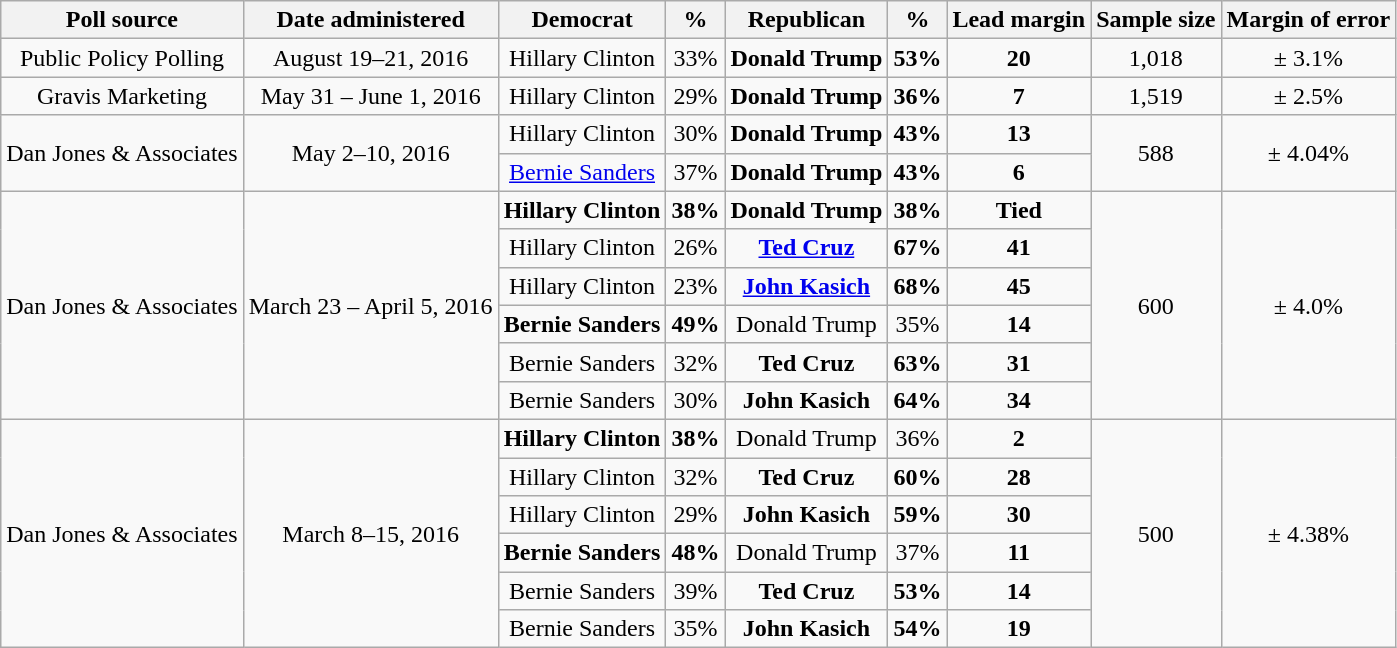<table class="wikitable" style="text-align:center;">
<tr>
<th>Poll source</th>
<th>Date administered</th>
<th>Democrat</th>
<th>%</th>
<th>Republican</th>
<th>%</th>
<th>Lead margin</th>
<th>Sample size</th>
<th>Margin of error</th>
</tr>
<tr>
<td>Public Policy Polling</td>
<td>August 19–21, 2016</td>
<td>Hillary Clinton</td>
<td>33%</td>
<td><strong>Donald Trump</strong></td>
<td><strong>53%</strong></td>
<td><strong>20</strong></td>
<td>1,018</td>
<td>± 3.1%</td>
</tr>
<tr>
<td>Gravis Marketing</td>
<td>May 31 – June 1, 2016</td>
<td>Hillary Clinton</td>
<td align=center>29%</td>
<td><strong>Donald Trump</strong></td>
<td><strong>36%</strong></td>
<td><strong>7</strong></td>
<td>1,519</td>
<td>± 2.5%</td>
</tr>
<tr>
<td rowspan="2">Dan Jones & Associates</td>
<td rowspan="2">May 2–10, 2016</td>
<td>Hillary Clinton</td>
<td align=center>30%</td>
<td><strong>Donald Trump</strong></td>
<td><strong>43%</strong></td>
<td><strong>13</strong></td>
<td rowspan="2">588</td>
<td rowspan="2">± 4.04%</td>
</tr>
<tr>
<td><a href='#'>Bernie Sanders</a></td>
<td align=center>37%</td>
<td><strong>Donald Trump</strong></td>
<td><strong>43%</strong></td>
<td><strong>6</strong></td>
</tr>
<tr>
<td rowspan="6">Dan Jones & Associates</td>
<td rowspan=6>March 23 – April 5, 2016</td>
<td><strong>Hillary Clinton</strong></td>
<td><strong>38%</strong></td>
<td><strong>Donald Trump</strong></td>
<td><strong>38%</strong></td>
<td style="text-align:center;"><strong>Tied</strong></td>
<td rowspan=6>600</td>
<td rowspan=6>± 4.0%</td>
</tr>
<tr>
<td>Hillary Clinton</td>
<td>26%</td>
<td><strong><a href='#'>Ted Cruz</a></strong></td>
<td><strong>67%</strong></td>
<td><strong>41</strong></td>
</tr>
<tr>
<td>Hillary Clinton</td>
<td>23%</td>
<td><strong><a href='#'>John Kasich</a></strong></td>
<td><strong>68%</strong></td>
<td><strong>45</strong></td>
</tr>
<tr>
<td><strong>Bernie Sanders</strong></td>
<td><strong>49%</strong></td>
<td>Donald Trump</td>
<td>35%</td>
<td><strong>14</strong></td>
</tr>
<tr>
<td>Bernie Sanders</td>
<td>32%</td>
<td><strong>Ted Cruz</strong></td>
<td><strong>63%</strong></td>
<td><strong>31</strong></td>
</tr>
<tr>
<td>Bernie Sanders</td>
<td>30%</td>
<td><strong>John Kasich</strong></td>
<td><strong>64%</strong></td>
<td><strong>34</strong></td>
</tr>
<tr>
<td rowspan=6>Dan Jones & Associates</td>
<td rowspan=6>March 8–15, 2016</td>
<td><strong>Hillary Clinton</strong></td>
<td><strong>38%</strong></td>
<td>Donald Trump</td>
<td>36%</td>
<td><strong>2</strong></td>
<td rowspan=6>500</td>
<td rowspan=6>± 4.38%</td>
</tr>
<tr>
<td>Hillary Clinton</td>
<td>32%</td>
<td><strong>Ted Cruz</strong></td>
<td><strong>60%</strong></td>
<td><strong>28</strong></td>
</tr>
<tr>
<td>Hillary Clinton</td>
<td>29%</td>
<td><strong>John Kasich</strong></td>
<td><strong>59%</strong></td>
<td><strong>30</strong></td>
</tr>
<tr>
<td><strong>Bernie Sanders</strong></td>
<td><strong>48%</strong></td>
<td>Donald Trump</td>
<td>37%</td>
<td><strong>11</strong></td>
</tr>
<tr>
<td>Bernie Sanders</td>
<td>39%</td>
<td><strong>Ted Cruz</strong></td>
<td><strong>53%</strong></td>
<td><strong>14</strong></td>
</tr>
<tr>
<td>Bernie Sanders</td>
<td>35%</td>
<td><strong>John Kasich</strong></td>
<td><strong>54%</strong></td>
<td><strong>19</strong></td>
</tr>
</table>
